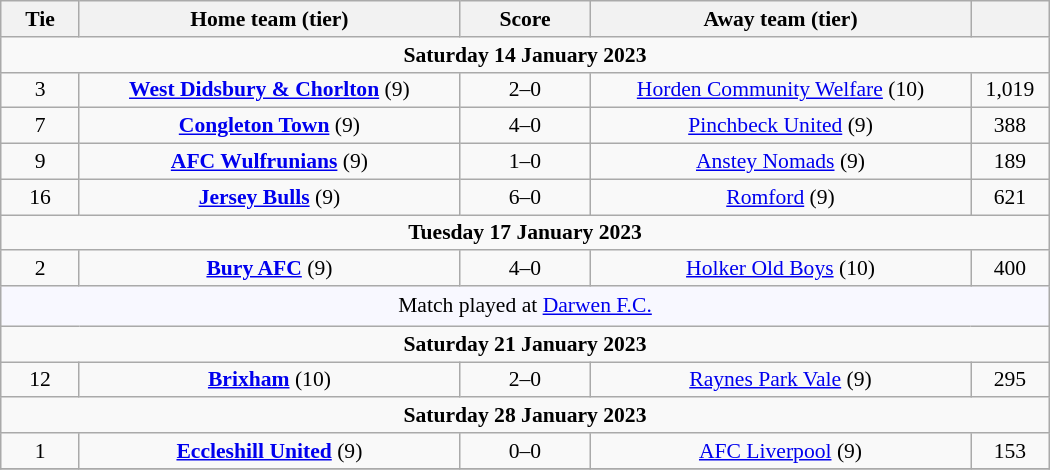<table class="wikitable" style="width:700px;text-align:center;font-size:90%">
<tr>
<th scope="col" style="width: 7.50%">Tie</th>
<th scope="col" style="width:36.25%">Home team (tier)</th>
<th scope="col" style="width:12.50%">Score</th>
<th scope="col" style="width:36.25%">Away team (tier)</th>
<th scope="col" style="width: 7.50%"></th>
</tr>
<tr>
<td colspan="5"><strong>Saturday 14 January 2023</strong></td>
</tr>
<tr>
<td>3</td>
<td><strong><a href='#'>West Didsbury & Chorlton</a></strong> (9)</td>
<td>2–0</td>
<td><a href='#'>Horden Community Welfare</a> (10)</td>
<td>1,019</td>
</tr>
<tr>
<td>7</td>
<td><strong><a href='#'>Congleton Town</a></strong> (9)</td>
<td>4–0</td>
<td><a href='#'>Pinchbeck United</a> (9)</td>
<td>388</td>
</tr>
<tr>
<td>9</td>
<td><strong><a href='#'>AFC Wulfrunians</a></strong> (9)</td>
<td>1–0</td>
<td><a href='#'>Anstey Nomads</a> (9)</td>
<td>189</td>
</tr>
<tr>
<td>16</td>
<td><strong><a href='#'>Jersey Bulls</a></strong> (9)</td>
<td>6–0</td>
<td><a href='#'>Romford</a> (9)</td>
<td>621</td>
</tr>
<tr>
<td colspan="5"><strong>Tuesday 17 January 2023</strong></td>
</tr>
<tr>
<td>2</td>
<td><strong><a href='#'>Bury AFC</a></strong> (9)</td>
<td>4–0</td>
<td><a href='#'>Holker Old Boys</a> (10)</td>
<td>400</td>
</tr>
<tr>
<td colspan="5" style="background:GhostWhite;height:20px;text-align:center">Match played at <a href='#'>Darwen F.C.</a></td>
</tr>
<tr>
<td colspan="5"><strong>Saturday 21 January 2023</strong></td>
</tr>
<tr>
<td>12</td>
<td><strong><a href='#'>Brixham</a></strong> (10)</td>
<td>2–0</td>
<td><a href='#'>Raynes Park Vale</a> (9)</td>
<td>295</td>
</tr>
<tr>
<td colspan="5"><strong>Saturday 28 January 2023</strong></td>
</tr>
<tr>
<td>1</td>
<td><strong><a href='#'>Eccleshill United</a></strong> (9)</td>
<td>0–0 </td>
<td><a href='#'>AFC Liverpool</a> (9)</td>
<td>153</td>
</tr>
<tr>
</tr>
</table>
